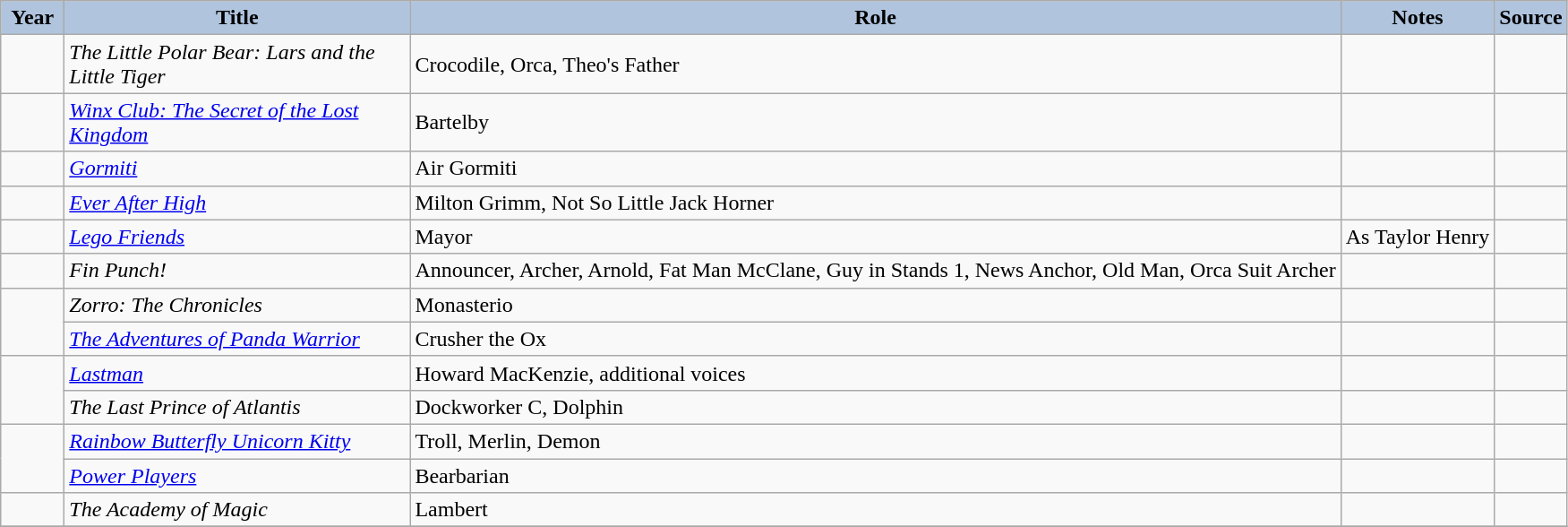<table class="wikitable sortable plainrowheaders" style="width=95%;  font-size: 100%;">
<tr>
<th style="background:#b0c4de; width:40px;">Year </th>
<th style="background:#b0c4de; width:250px;">Title</th>
<th style="background:#b0c4de;">Role </th>
<th style="background:#b0c4de;" class="unsortable">Notes </th>
<th style="background:#b0c4de;" class="unsortable">Source</th>
</tr>
<tr>
<td></td>
<td><em>The Little Polar Bear: Lars and the Little Tiger</em></td>
<td>Crocodile, Orca, Theo's Father</td>
<td></td>
</tr>
<tr>
<td></td>
<td><em><a href='#'>Winx Club: The Secret of the Lost Kingdom</a></em></td>
<td>Bartelby</td>
<td></td>
<td></td>
</tr>
<tr>
<td></td>
<td><em><a href='#'>Gormiti</a></em></td>
<td>Air Gormiti</td>
<td></td>
<td></td>
</tr>
<tr>
<td></td>
<td><em><a href='#'>Ever After High</a></em></td>
<td>Milton Grimm, Not So Little Jack Horner</td>
<td></td>
<td></td>
</tr>
<tr>
<td></td>
<td><em><a href='#'>Lego Friends</a></em></td>
<td>Mayor</td>
<td>As Taylor Henry</td>
<td></td>
</tr>
<tr>
<td></td>
<td><em>Fin Punch!</em></td>
<td>Announcer, Archer, Arnold, Fat Man McClane, Guy in Stands 1, News Anchor, Old Man, Orca Suit Archer</td>
<td></td>
<td></td>
</tr>
<tr>
<td rowspan="2"></td>
<td><em>Zorro: The Chronicles</em></td>
<td>Monasterio</td>
<td></td>
<td></td>
</tr>
<tr>
<td><em><a href='#'>The Adventures of Panda Warrior</a></em></td>
<td>Crusher the Ox</td>
<td></td>
<td></td>
</tr>
<tr>
<td rowspan="2"></td>
<td><em><a href='#'>Lastman</a></em></td>
<td>Howard MacKenzie, additional voices</td>
<td></td>
<td></td>
</tr>
<tr>
<td><em>The Last Prince of Atlantis</em></td>
<td>Dockworker C, Dolphin</td>
<td></td>
<td></td>
</tr>
<tr>
<td rowspan="2"></td>
<td><em><a href='#'>Rainbow Butterfly Unicorn Kitty</a></em></td>
<td>Troll, Merlin, Demon</td>
<td></td>
<td></td>
</tr>
<tr>
<td><em><a href='#'>Power Players</a></em></td>
<td>Bearbarian</td>
<td></td>
<td></td>
</tr>
<tr>
<td></td>
<td><em>The Academy of Magic</em></td>
<td>Lambert</td>
<td></td>
<td></td>
</tr>
<tr>
</tr>
</table>
